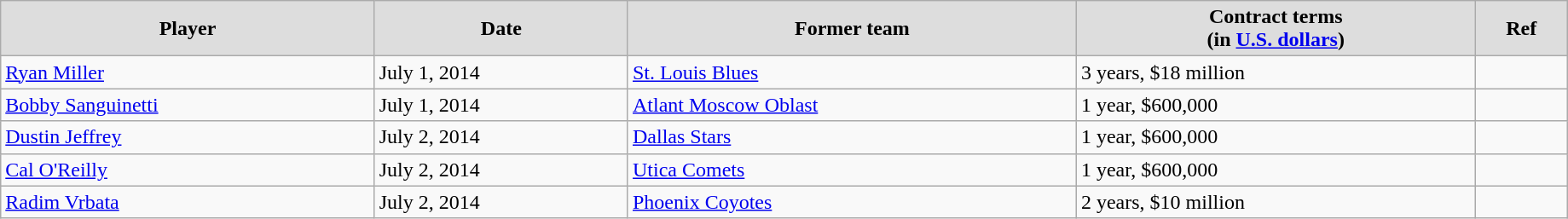<table class="wikitable" style="width:97%;">
<tr style="text-align:center; background:#ddd;">
<td><strong>Player</strong></td>
<td><strong>Date</strong></td>
<td><strong>Former team</strong></td>
<td><strong>Contract terms</strong><br><strong>(in <a href='#'>U.S. dollars</a>)</strong></td>
<td><strong>Ref</strong></td>
</tr>
<tr>
<td><a href='#'>Ryan Miller</a></td>
<td>July 1, 2014</td>
<td><a href='#'>St. Louis Blues</a></td>
<td>3 years, $18 million</td>
<td></td>
</tr>
<tr>
<td><a href='#'>Bobby Sanguinetti</a></td>
<td>July 1, 2014</td>
<td><a href='#'>Atlant Moscow Oblast</a></td>
<td>1 year, $600,000</td>
<td></td>
</tr>
<tr>
<td><a href='#'>Dustin Jeffrey</a></td>
<td>July 2, 2014</td>
<td><a href='#'>Dallas Stars</a></td>
<td>1 year, $600,000</td>
<td></td>
</tr>
<tr>
<td><a href='#'>Cal O'Reilly</a></td>
<td>July 2, 2014</td>
<td><a href='#'>Utica Comets</a></td>
<td>1 year, $600,000</td>
<td></td>
</tr>
<tr>
<td><a href='#'>Radim Vrbata</a></td>
<td>July 2, 2014</td>
<td><a href='#'>Phoenix Coyotes</a></td>
<td>2 years, $10 million</td>
<td></td>
</tr>
</table>
